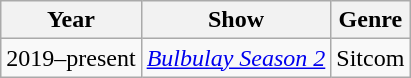<table class="wikitable">
<tr>
<th>Year</th>
<th>Show</th>
<th>Genre</th>
</tr>
<tr>
<td>2019–present</td>
<td><em><a href='#'>Bulbulay Season 2</a></em></td>
<td>Sitcom</td>
</tr>
</table>
